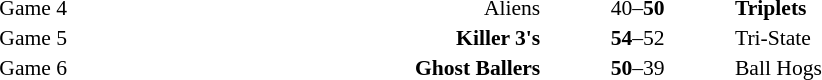<table style="width:100%;" cellspacing="1">
<tr>
<th width=15%></th>
<th width=25%></th>
<th width=10%></th>
<th width=25%></th>
</tr>
<tr style=font-size:90%>
<td align=right>Game 4</td>
<td align=right>Aliens</td>
<td align=center>40–<strong>50</strong></td>
<td><strong>Triplets</strong></td>
<td></td>
</tr>
<tr style=font-size:90%>
<td align=right>Game 5</td>
<td align=right><strong>Killer 3's</strong></td>
<td align=center><strong>54</strong>–52</td>
<td>Tri-State</td>
<td></td>
</tr>
<tr style=font-size:90%>
<td align=right>Game 6</td>
<td align=right><strong>Ghost Ballers</strong></td>
<td align=center><strong>50</strong>–39</td>
<td>Ball Hogs</td>
<td></td>
</tr>
</table>
